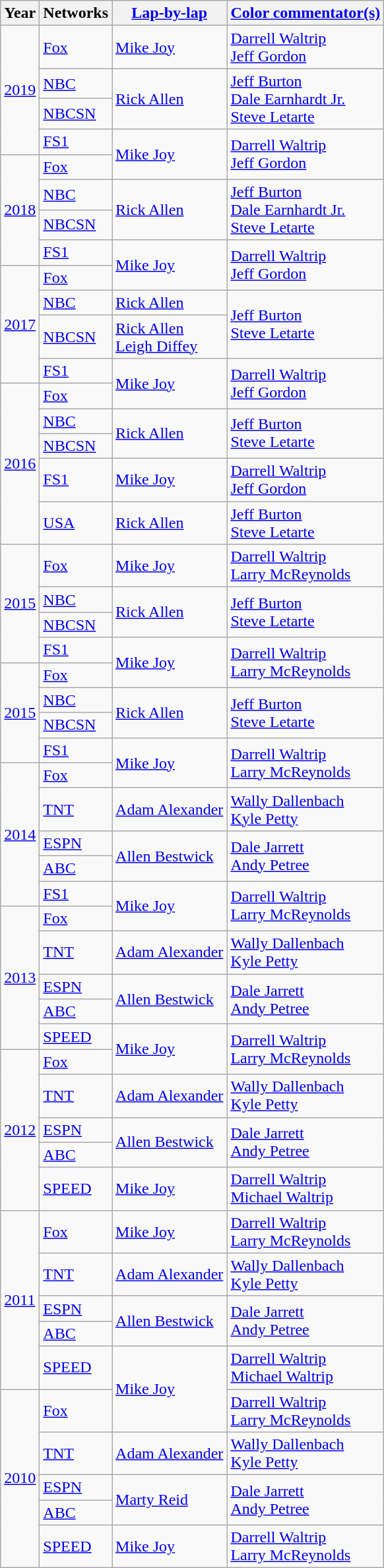<table class=wikitable>
<tr>
<th>Year</th>
<th>Networks</th>
<th><a href='#'>Lap-by-lap</a></th>
<th><a href='#'>Color commentator(s)</a></th>
</tr>
<tr>
<td rowspan="4" nowrap=""><a href='#'>2019</a></td>
<td><a href='#'>Fox</a></td>
<td><a href='#'>Mike Joy</a></td>
<td><a href='#'>Darrell Waltrip</a><br><a href='#'>Jeff Gordon</a></td>
</tr>
<tr>
<td><a href='#'>NBC</a></td>
<td rowspan=2><a href='#'>Rick Allen</a></td>
<td rowspan=2><a href='#'>Jeff Burton</a><br><a href='#'>Dale Earnhardt Jr.</a><br><a href='#'>Steve Letarte</a></td>
</tr>
<tr>
<td><a href='#'>NBCSN</a></td>
</tr>
<tr>
<td><a href='#'>FS1</a></td>
<td rowspan=2><a href='#'>Mike Joy</a></td>
<td rowspan=2><a href='#'>Darrell Waltrip</a><br><a href='#'>Jeff Gordon</a></td>
</tr>
<tr>
<td rowspan="4" nowrap=""><a href='#'>2018</a></td>
<td><a href='#'>Fox</a></td>
</tr>
<tr>
<td><a href='#'>NBC</a></td>
<td rowspan=2><a href='#'>Rick Allen</a></td>
<td rowspan=2><a href='#'>Jeff Burton</a><br><a href='#'>Dale Earnhardt Jr.</a><br><a href='#'>Steve Letarte</a></td>
</tr>
<tr>
<td><a href='#'>NBCSN</a></td>
</tr>
<tr>
<td><a href='#'>FS1</a></td>
<td rowspan=2><a href='#'>Mike Joy</a></td>
<td rowspan=2><a href='#'>Darrell Waltrip</a><br><a href='#'>Jeff Gordon</a></td>
</tr>
<tr>
<td rowspan="4" nowrap=""><a href='#'>2017</a></td>
<td><a href='#'>Fox</a></td>
</tr>
<tr>
<td><a href='#'>NBC</a></td>
<td><a href='#'>Rick Allen</a></td>
<td rowspan=2><a href='#'>Jeff Burton</a><br><a href='#'>Steve Letarte</a></td>
</tr>
<tr>
<td><a href='#'>NBCSN</a></td>
<td><a href='#'>Rick Allen</a><br><a href='#'>Leigh Diffey</a></td>
</tr>
<tr>
<td><a href='#'>FS1</a></td>
<td rowspan=2><a href='#'>Mike Joy</a></td>
<td rowspan=2><a href='#'>Darrell Waltrip</a><br><a href='#'>Jeff Gordon</a></td>
</tr>
<tr>
<td rowspan="5" nowrap=""><a href='#'>2016</a></td>
<td><a href='#'>Fox</a></td>
</tr>
<tr>
<td><a href='#'>NBC</a></td>
<td rowspan=2><a href='#'>Rick Allen</a></td>
<td rowspan=2><a href='#'>Jeff Burton</a><br><a href='#'>Steve Letarte</a></td>
</tr>
<tr>
<td><a href='#'>NBCSN</a></td>
</tr>
<tr>
<td><a href='#'>FS1</a></td>
<td><a href='#'>Mike Joy</a></td>
<td><a href='#'>Darrell Waltrip</a><br><a href='#'>Jeff Gordon</a></td>
</tr>
<tr>
<td><a href='#'>USA</a></td>
<td><a href='#'>Rick Allen</a></td>
<td><a href='#'>Jeff Burton</a><br><a href='#'>Steve Letarte</a></td>
</tr>
<tr>
<td rowspan="4" nowrap=""><a href='#'>2015</a></td>
<td><a href='#'>Fox</a></td>
<td><a href='#'>Mike Joy</a></td>
<td><a href='#'>Darrell Waltrip</a><br><a href='#'>Larry McReynolds</a></td>
</tr>
<tr>
<td><a href='#'>NBC</a></td>
<td rowspan=2><a href='#'>Rick Allen</a></td>
<td rowspan=2><a href='#'>Jeff Burton</a><br><a href='#'>Steve Letarte</a></td>
</tr>
<tr>
<td><a href='#'>NBCSN</a></td>
</tr>
<tr>
<td><a href='#'>FS1</a></td>
<td rowspan=2><a href='#'>Mike Joy</a></td>
<td rowspan=2><a href='#'>Darrell Waltrip</a><br><a href='#'>Larry McReynolds</a></td>
</tr>
<tr>
<td rowspan="4" nowrap=""><a href='#'>2015</a></td>
<td><a href='#'>Fox</a></td>
</tr>
<tr>
<td><a href='#'>NBC</a></td>
<td rowspan=2><a href='#'>Rick Allen</a></td>
<td rowspan=2><a href='#'>Jeff Burton</a><br><a href='#'>Steve Letarte</a></td>
</tr>
<tr>
<td><a href='#'>NBCSN</a></td>
</tr>
<tr>
<td><a href='#'>FS1</a></td>
<td rowspan=2><a href='#'>Mike Joy</a></td>
<td rowspan=2><a href='#'>Darrell Waltrip</a><br><a href='#'>Larry McReynolds</a></td>
</tr>
<tr>
<td rowspan="5" nowrap=""><a href='#'>2014</a></td>
<td><a href='#'>Fox</a></td>
</tr>
<tr>
<td><a href='#'>TNT</a></td>
<td><a href='#'>Adam Alexander</a></td>
<td><a href='#'>Wally Dallenbach</a><br><a href='#'>Kyle Petty</a></td>
</tr>
<tr>
<td><a href='#'>ESPN</a></td>
<td rowspan=2><a href='#'>Allen Bestwick</a></td>
<td rowspan=2><a href='#'>Dale Jarrett</a><br><a href='#'>Andy Petree</a></td>
</tr>
<tr>
<td><a href='#'>ABC</a></td>
</tr>
<tr>
<td><a href='#'>FS1</a></td>
<td rowspan=2><a href='#'>Mike Joy</a></td>
<td rowspan=2><a href='#'>Darrell Waltrip</a><br><a href='#'>Larry McReynolds</a></td>
</tr>
<tr>
<td rowspan="5" nowrap=""><a href='#'>2013</a></td>
<td><a href='#'>Fox</a></td>
</tr>
<tr>
<td><a href='#'>TNT</a></td>
<td><a href='#'>Adam Alexander</a></td>
<td><a href='#'>Wally Dallenbach</a><br><a href='#'>Kyle Petty</a></td>
</tr>
<tr>
<td><a href='#'>ESPN</a></td>
<td rowspan=2><a href='#'>Allen Bestwick</a></td>
<td rowspan=2><a href='#'>Dale Jarrett</a><br><a href='#'>Andy Petree</a></td>
</tr>
<tr>
<td><a href='#'>ABC</a></td>
</tr>
<tr>
<td><a href='#'>SPEED</a></td>
<td rowspan=2><a href='#'>Mike Joy</a></td>
<td rowspan=2><a href='#'>Darrell Waltrip</a><br><a href='#'>Larry McReynolds</a></td>
</tr>
<tr>
<td rowspan="5" nowrap=""><a href='#'>2012</a></td>
<td><a href='#'>Fox</a></td>
</tr>
<tr>
<td><a href='#'>TNT</a></td>
<td><a href='#'>Adam Alexander</a></td>
<td><a href='#'>Wally Dallenbach</a><br><a href='#'>Kyle Petty</a></td>
</tr>
<tr>
<td><a href='#'>ESPN</a></td>
<td rowspan=2><a href='#'>Allen Bestwick</a></td>
<td rowspan=2><a href='#'>Dale Jarrett</a><br><a href='#'>Andy Petree</a></td>
</tr>
<tr>
<td><a href='#'>ABC</a></td>
</tr>
<tr>
<td><a href='#'>SPEED</a></td>
<td><a href='#'>Mike Joy</a></td>
<td><a href='#'>Darrell Waltrip</a><br><a href='#'>Michael Waltrip</a></td>
</tr>
<tr>
<td rowspan="5" nowrap=""><a href='#'>2011</a></td>
<td><a href='#'>Fox</a></td>
<td><a href='#'>Mike Joy</a></td>
<td><a href='#'>Darrell Waltrip</a><br><a href='#'>Larry McReynolds</a></td>
</tr>
<tr>
<td><a href='#'>TNT</a></td>
<td><a href='#'>Adam Alexander</a></td>
<td><a href='#'>Wally Dallenbach</a><br><a href='#'>Kyle Petty</a></td>
</tr>
<tr>
<td><a href='#'>ESPN</a></td>
<td rowspan=2><a href='#'>Allen Bestwick</a></td>
<td rowspan=2><a href='#'>Dale Jarrett</a><br><a href='#'>Andy Petree</a></td>
</tr>
<tr>
<td><a href='#'>ABC</a></td>
</tr>
<tr>
<td><a href='#'>SPEED</a></td>
<td rowspan=2><a href='#'>Mike Joy</a></td>
<td><a href='#'>Darrell Waltrip</a><br><a href='#'>Michael Waltrip</a></td>
</tr>
<tr>
<td rowspan="5" nowrap=""><a href='#'>2010</a></td>
<td><a href='#'>Fox</a></td>
<td><a href='#'>Darrell Waltrip</a><br><a href='#'>Larry McReynolds</a></td>
</tr>
<tr>
<td><a href='#'>TNT</a></td>
<td><a href='#'>Adam Alexander</a></td>
<td><a href='#'>Wally Dallenbach</a><br><a href='#'>Kyle Petty</a></td>
</tr>
<tr>
<td><a href='#'>ESPN</a></td>
<td rowspan=2><a href='#'>Marty Reid</a></td>
<td rowspan=2><a href='#'>Dale Jarrett</a><br><a href='#'>Andy Petree</a></td>
</tr>
<tr>
<td><a href='#'>ABC</a></td>
</tr>
<tr>
<td><a href='#'>SPEED</a></td>
<td><a href='#'>Mike Joy</a></td>
<td><a href='#'>Darrell Waltrip</a><br><a href='#'>Larry McReynolds</a></td>
</tr>
</table>
